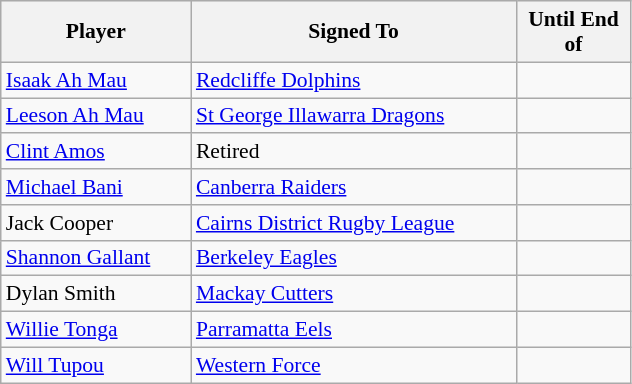<table class="wikitable" style="font-size:90%">
<tr style="background:#efefef;">
<th style="width:120px;">Player</th>
<th style="width:210px;">Signed To</th>
<th style="width:70px;">Until End of</th>
</tr>
<tr>
<td><a href='#'>Isaak Ah Mau</a></td>
<td> <a href='#'>Redcliffe Dolphins</a></td>
<td></td>
</tr>
<tr>
<td><a href='#'>Leeson Ah Mau</a></td>
<td> <a href='#'>St George Illawarra Dragons</a></td>
<td></td>
</tr>
<tr>
<td><a href='#'>Clint Amos</a></td>
<td>Retired</td>
<td></td>
</tr>
<tr>
<td><a href='#'>Michael Bani</a></td>
<td> <a href='#'>Canberra Raiders</a></td>
<td></td>
</tr>
<tr>
<td>Jack Cooper</td>
<td> <a href='#'>Cairns District Rugby League</a></td>
<td></td>
</tr>
<tr>
<td><a href='#'>Shannon Gallant</a></td>
<td> <a href='#'>Berkeley Eagles</a></td>
<td></td>
</tr>
<tr>
<td>Dylan Smith</td>
<td> <a href='#'>Mackay Cutters</a></td>
<td></td>
</tr>
<tr>
<td><a href='#'>Willie Tonga</a></td>
<td> <a href='#'>Parramatta Eels</a></td>
<td></td>
</tr>
<tr>
<td><a href='#'>Will Tupou</a></td>
<td> <a href='#'>Western Force</a></td>
<td></td>
</tr>
</table>
